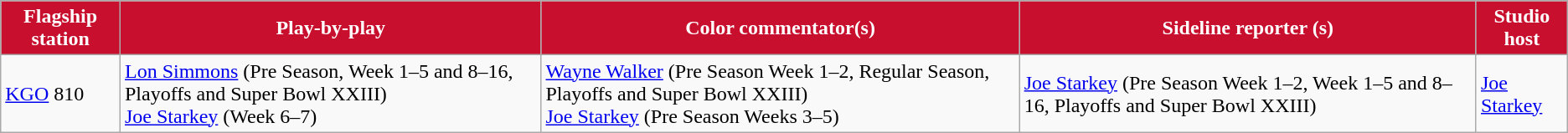<table class="wikitable">
<tr>
<th style="color:#FFFFFF; background:#C8102E;">Flagship station</th>
<th style="color:#FFFFFF; background:#C8102E;">Play-by-play</th>
<th style="color:#FFFFFF; background:#C8102E;">Color commentator(s)</th>
<th style="color:#FFFFFF; background:#C8102E;">Sideline reporter (s)</th>
<th style="color:#FFFFFF; background:#C8102E;">Studio host</th>
</tr>
<tr>
<td><a href='#'>KGO</a> 810</td>
<td><a href='#'>Lon Simmons</a> (Pre Season, Week 1–5 and 8–16, Playoffs and Super Bowl XXIII)<br><a href='#'>Joe Starkey</a> (Week 6–7)</td>
<td><a href='#'>Wayne Walker</a> (Pre Season Week 1–2, Regular Season, Playoffs and Super Bowl XXIII)<br><a href='#'>Joe Starkey</a> (Pre Season Weeks 3–5)</td>
<td><a href='#'>Joe Starkey</a> (Pre Season Week 1–2, Week 1–5 and 8–16, Playoffs and Super Bowl XXIII)</td>
<td><a href='#'>Joe Starkey</a></td>
</tr>
</table>
